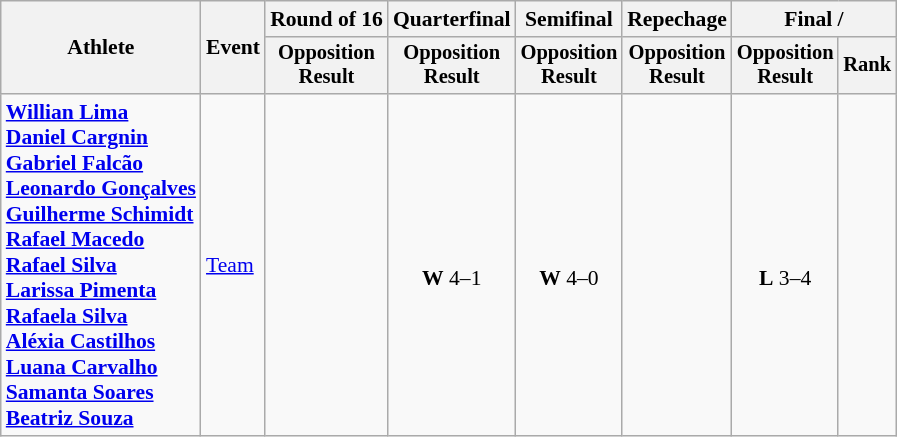<table class=wikitable style=font-size:90%>
<tr>
<th rowspan=2>Athlete</th>
<th rowspan=2>Event</th>
<th>Round of 16</th>
<th>Quarterfinal</th>
<th>Semifinal</th>
<th>Repechage</th>
<th colspan=2>Final / </th>
</tr>
<tr style=font-size:95%>
<th>Opposition<br>Result</th>
<th>Opposition<br>Result</th>
<th>Opposition<br>Result</th>
<th>Opposition<br>Result</th>
<th>Opposition<br>Result</th>
<th>Rank</th>
</tr>
<tr align=center>
<td align=left><strong><a href='#'>Willian Lima</a><br><a href='#'>Daniel Cargnin</a><br><a href='#'>Gabriel Falcão</a><br><a href='#'>Leonardo Gonçalves</a><br><a href='#'>Guilherme Schimidt</a><br><a href='#'>Rafael Macedo</a><br><a href='#'>Rafael Silva</a><br><a href='#'>Larissa Pimenta</a><br><a href='#'>Rafaela Silva</a><br><a href='#'>Aléxia Castilhos</a><br><a href='#'>Luana Carvalho</a><br><a href='#'>Samanta Soares</a><br><a href='#'>Beatriz Souza</a></strong></td>
<td align=left><a href='#'>Team</a></td>
<td></td>
<td><br><strong>W</strong> 4–1</td>
<td><br><strong>W</strong> 4–0</td>
<td></td>
<td><br><strong>L</strong> 3–4</td>
<td></td>
</tr>
</table>
